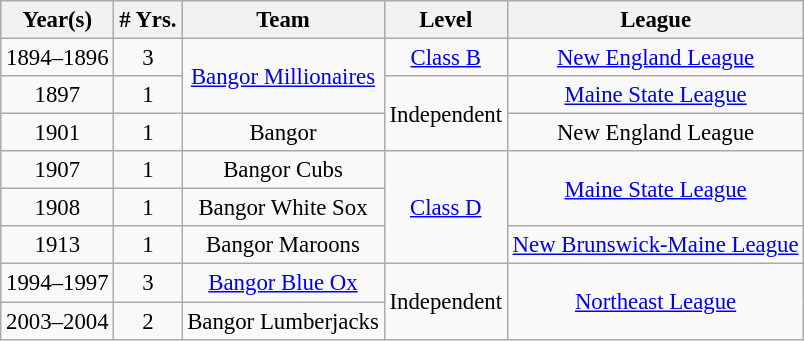<table class="wikitable" style="text-align:center; font-size: 95%;">
<tr>
<th>Year(s)</th>
<th># Yrs.</th>
<th>Team</th>
<th>Level</th>
<th>League</th>
</tr>
<tr>
<td>1894–1896</td>
<td>3</td>
<td rowspan=2><a href='#'>Bangor Millionaires</a></td>
<td><a href='#'>Class B</a></td>
<td><a href='#'>New England League</a></td>
</tr>
<tr>
<td>1897</td>
<td>1</td>
<td rowspan=2>Independent</td>
<td><a href='#'>Maine State League</a></td>
</tr>
<tr>
<td>1901</td>
<td>1</td>
<td>Bangor</td>
<td>New England League</td>
</tr>
<tr>
<td>1907</td>
<td>1</td>
<td>Bangor Cubs</td>
<td rowspan=3><a href='#'>Class D</a></td>
<td rowspan=2><a href='#'>Maine State League</a></td>
</tr>
<tr>
<td>1908</td>
<td>1</td>
<td>Bangor White Sox</td>
</tr>
<tr>
<td>1913</td>
<td>1</td>
<td>Bangor Maroons</td>
<td><a href='#'>New Brunswick-Maine League</a></td>
</tr>
<tr>
<td>1994–1997</td>
<td>3</td>
<td><a href='#'>Bangor Blue Ox</a></td>
<td rowspan=2>Independent</td>
<td rowspan=2><a href='#'>Northeast League</a></td>
</tr>
<tr>
<td>2003–2004</td>
<td>2</td>
<td>Bangor Lumberjacks</td>
</tr>
</table>
